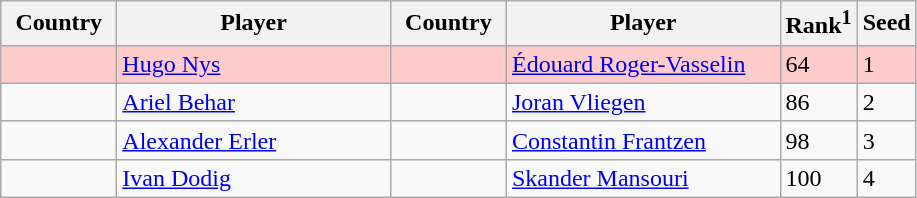<table class="wikitable">
<tr>
<th width="70">Country</th>
<th width="175">Player</th>
<th width="70">Country</th>
<th width="175">Player</th>
<th>Rank<sup>1</sup></th>
<th>Seed</th>
</tr>
<tr bgcolor=#fcc>
<td></td>
<td><a href='#'>Hugo Nys</a></td>
<td></td>
<td><a href='#'>Édouard Roger-Vasselin</a></td>
<td>64</td>
<td>1</td>
</tr>
<tr>
<td></td>
<td><a href='#'>Ariel Behar</a></td>
<td></td>
<td><a href='#'>Joran Vliegen</a></td>
<td>86</td>
<td>2</td>
</tr>
<tr>
<td></td>
<td><a href='#'>Alexander Erler</a></td>
<td></td>
<td><a href='#'>Constantin Frantzen</a></td>
<td>98</td>
<td>3</td>
</tr>
<tr>
<td></td>
<td><a href='#'>Ivan Dodig</a></td>
<td></td>
<td><a href='#'>Skander Mansouri</a></td>
<td>100</td>
<td>4</td>
</tr>
</table>
